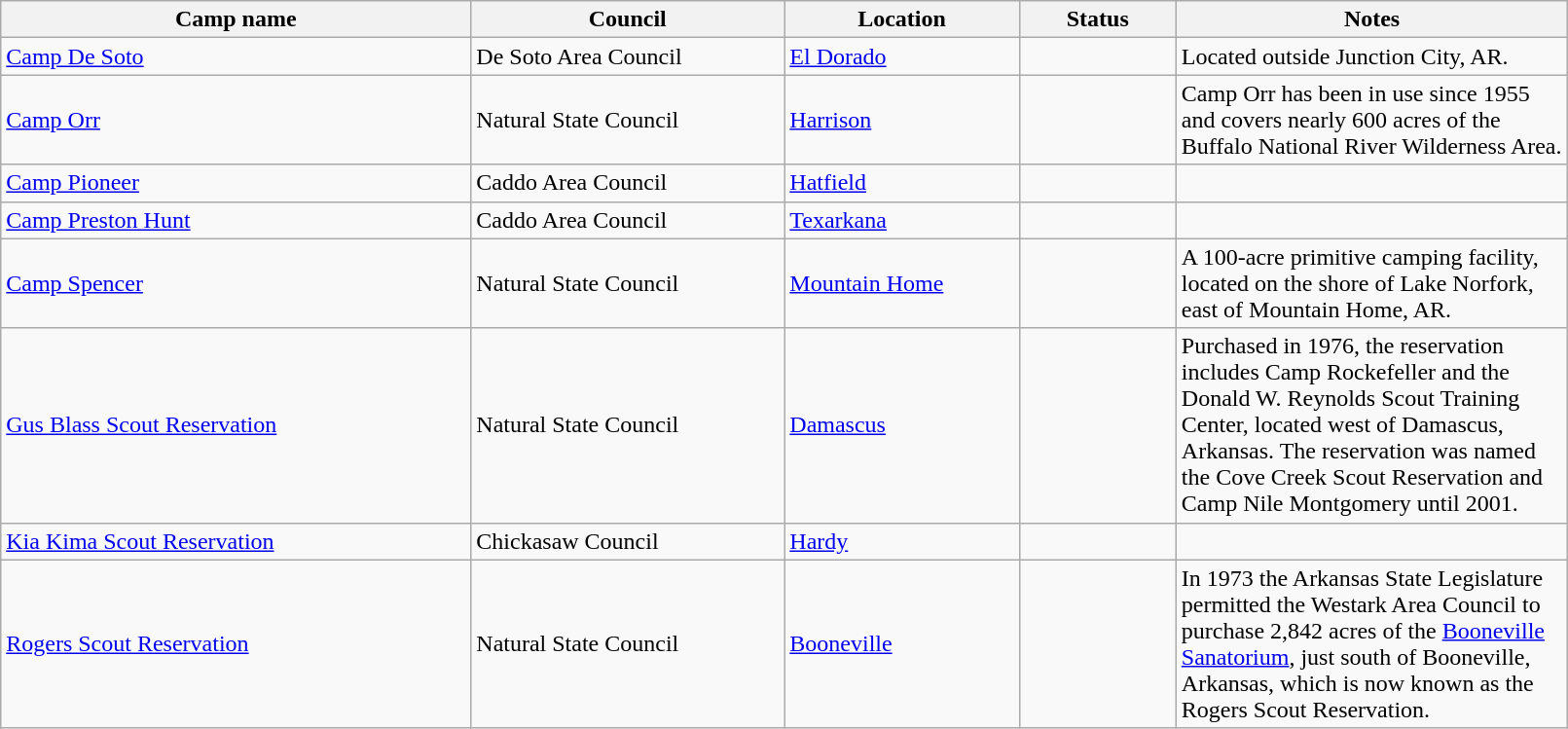<table class="wikitable sortable" border="1" width="85%">
<tr>
<th scope="col" width="30%">Camp name</th>
<th scope="col" width="20%">Council</th>
<th scope="col" width="15%">Location</th>
<th scope="col" width="10%">Status</th>
<th scope="col" width="25%"  class="unsortable">Notes</th>
</tr>
<tr>
<td><a href='#'>Camp De Soto</a></td>
<td>De Soto Area Council</td>
<td><a href='#'>El Dorado</a></td>
<td></td>
<td>Located outside Junction City, AR.</td>
</tr>
<tr>
<td><a href='#'>Camp Orr</a></td>
<td>Natural State Council</td>
<td><a href='#'>Harrison</a></td>
<td></td>
<td>Camp Orr has been in use since 1955 and covers nearly 600 acres of the Buffalo National River Wilderness Area.</td>
</tr>
<tr>
<td><a href='#'>Camp Pioneer</a></td>
<td>Caddo Area Council</td>
<td><a href='#'>Hatfield</a></td>
<td></td>
<td></td>
</tr>
<tr>
<td><a href='#'>Camp Preston Hunt</a></td>
<td>Caddo Area Council</td>
<td><a href='#'>Texarkana</a></td>
<td></td>
<td></td>
</tr>
<tr>
<td><a href='#'>Camp Spencer</a></td>
<td>Natural State Council</td>
<td><a href='#'>Mountain Home</a></td>
<td></td>
<td>A 100-acre primitive camping facility, located on the shore of Lake Norfork, east of Mountain Home, AR.</td>
</tr>
<tr>
<td><a href='#'>Gus Blass Scout Reservation</a></td>
<td>Natural State Council</td>
<td><a href='#'>Damascus</a></td>
<td></td>
<td>Purchased in 1976, the reservation includes Camp Rockefeller and the Donald W. Reynolds Scout Training Center, located west of Damascus, Arkansas.  The reservation was named the Cove Creek Scout Reservation and Camp Nile Montgomery until 2001.</td>
</tr>
<tr>
<td><a href='#'>Kia Kima Scout Reservation</a></td>
<td>Chickasaw Council</td>
<td><a href='#'>Hardy</a></td>
<td></td>
<td></td>
</tr>
<tr>
<td><a href='#'>Rogers Scout Reservation</a></td>
<td>Natural State Council</td>
<td><a href='#'>Booneville</a></td>
<td></td>
<td>In 1973 the Arkansas State Legislature permitted the Westark Area Council to purchase 2,842 acres of the <a href='#'>Booneville Sanatorium</a>, just south of Booneville, Arkansas, which is now known as the Rogers Scout Reservation.</td>
</tr>
</table>
